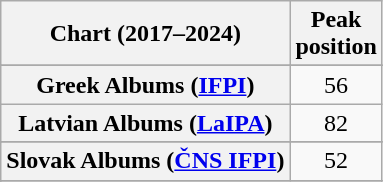<table class="wikitable sortable plainrowheaders" style="text-align:center">
<tr>
<th scope="col">Chart (2017–2024)</th>
<th scope="col">Peak<br> position</th>
</tr>
<tr>
</tr>
<tr>
</tr>
<tr>
</tr>
<tr>
</tr>
<tr>
<th scope="row">Greek Albums (<a href='#'>IFPI</a>)</th>
<td>56</td>
</tr>
<tr>
<th scope="row">Latvian Albums (<a href='#'>LaIPA</a>)</th>
<td>82</td>
</tr>
<tr>
</tr>
<tr>
<th scope="row">Slovak Albums (<a href='#'>ČNS IFPI</a>)</th>
<td>52</td>
</tr>
<tr>
</tr>
<tr>
</tr>
<tr>
</tr>
<tr>
</tr>
</table>
